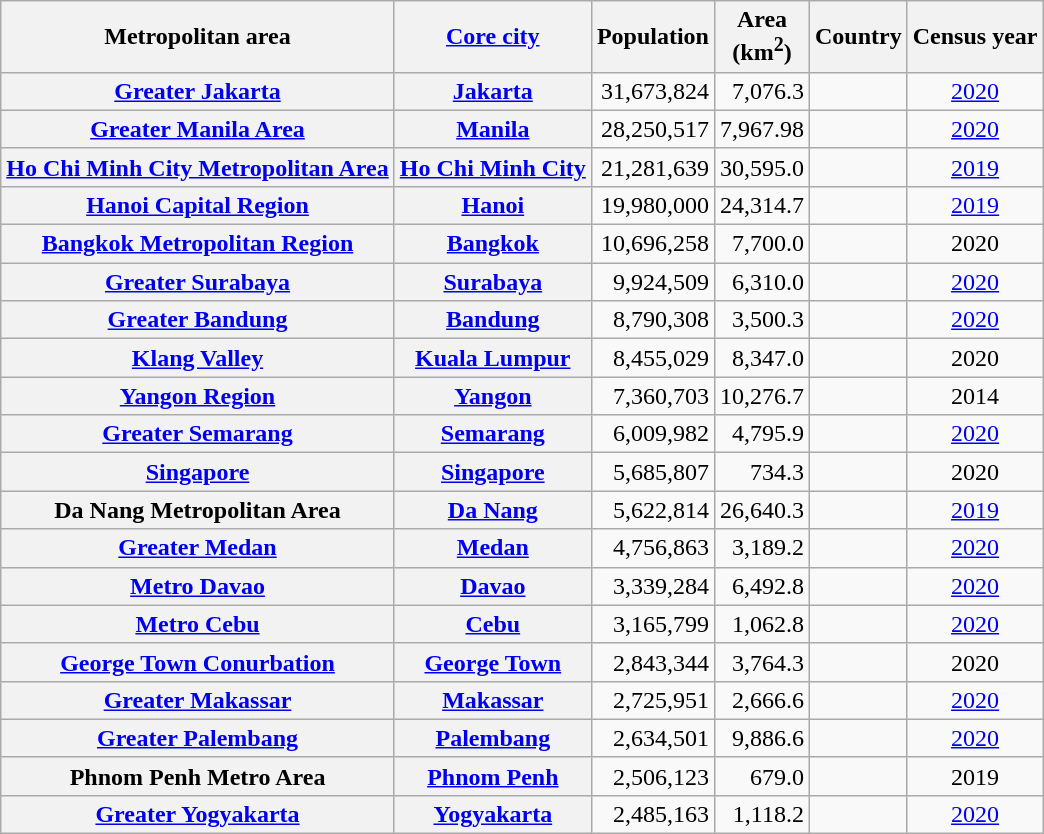<table class="sortable wikitable plainrowheaders" style="text-align:center;">
<tr>
<th>Metropolitan area</th>
<th><a href='#'>Core city</a></th>
<th>Population</th>
<th>Area<br>(km<sup>2</sup>)</th>
<th>Country</th>
<th>Census year</th>
</tr>
<tr>
<th scope="row"><a href='#'>Greater Jakarta</a></th>
<th><a href='#'>Jakarta</a></th>
<td align="right">31,673,824</td>
<td align="right">7,076.3</td>
<td align="left"></td>
<td><a href='#'>2020</a></td>
</tr>
<tr>
<th scope="row"><a href='#'>Greater Manila Area</a></th>
<th><a href='#'>Manila</a></th>
<td align="right">28,250,517</td>
<td align="right">7,967.98</td>
<td align="left"></td>
<td><a href='#'>2020</a></td>
</tr>
<tr>
<th scope="row"><a href='#'>Ho Chi Minh City Metropolitan Area</a></th>
<th><a href='#'>Ho Chi Minh City</a></th>
<td align="right">21,281,639</td>
<td align="right">30,595.0</td>
<td align="left"></td>
<td><a href='#'>2019</a></td>
</tr>
<tr>
<th scope="row"><a href='#'>Hanoi Capital Region</a></th>
<th><a href='#'>Hanoi</a></th>
<td align="right">19,980,000</td>
<td align="right">24,314.7</td>
<td align="left"></td>
<td><a href='#'>2019</a></td>
</tr>
<tr>
<th scope="row"><a href='#'>Bangkok Metropolitan Region</a></th>
<th><a href='#'>Bangkok</a></th>
<td align="right">10,696,258</td>
<td align="right">7,700.0</td>
<td align="left"></td>
<td>2020</td>
</tr>
<tr>
<th scope="row"><a href='#'>Greater Surabaya</a></th>
<th><a href='#'>Surabaya</a></th>
<td align="right">9,924,509</td>
<td align="right">6,310.0</td>
<td align="left"></td>
<td><a href='#'>2020</a></td>
</tr>
<tr>
<th scope="row"><a href='#'>Greater Bandung</a></th>
<th><a href='#'>Bandung</a></th>
<td align="right">8,790,308</td>
<td align="right">3,500.3</td>
<td align="left"></td>
<td><a href='#'>2020</a></td>
</tr>
<tr>
<th scope="row"><a href='#'>Klang Valley</a></th>
<th><a href='#'>Kuala Lumpur</a></th>
<td align="right">8,455,029</td>
<td align="right">8,347.0</td>
<td align="left"></td>
<td>2020</td>
</tr>
<tr>
<th scope="row"><a href='#'>Yangon Region</a></th>
<th><a href='#'>Yangon</a></th>
<td align="right">7,360,703</td>
<td align="right">10,276.7</td>
<td align="left"></td>
<td>2014</td>
</tr>
<tr>
<th scope="row"><a href='#'>Greater Semarang</a></th>
<th><a href='#'>Semarang</a></th>
<td align="right">6,009,982</td>
<td align="right">4,795.9</td>
<td align="left"></td>
<td><a href='#'>2020</a></td>
</tr>
<tr>
<th scope="row"><a href='#'>Singapore</a></th>
<th><a href='#'>Singapore</a></th>
<td align="right">5,685,807</td>
<td align="right">734.3</td>
<td align="left"></td>
<td>2020</td>
</tr>
<tr>
<th scope="row">Da Nang Metropolitan Area</th>
<th><a href='#'>Da Nang</a></th>
<td align="right">5,622,814</td>
<td align="right">26,640.3</td>
<td align="left"></td>
<td><a href='#'>2019</a></td>
</tr>
<tr>
<th scope="row"><a href='#'>Greater Medan</a></th>
<th><a href='#'>Medan</a></th>
<td align="right">4,756,863</td>
<td align="right">3,189.2</td>
<td align="left"></td>
<td><a href='#'>2020</a></td>
</tr>
<tr>
<th scope="row"><a href='#'>Metro Davao</a></th>
<th><a href='#'>Davao</a></th>
<td align="right">3,339,284</td>
<td align="right">6,492.8</td>
<td align="left"></td>
<td><a href='#'>2020</a></td>
</tr>
<tr>
<th scope="row"><a href='#'>Metro Cebu</a></th>
<th><a href='#'>Cebu</a></th>
<td align="right">3,165,799</td>
<td align="right">1,062.8</td>
<td align="left"></td>
<td><a href='#'>2020</a></td>
</tr>
<tr>
<th scope="row"><a href='#'>George Town Conurbation</a></th>
<th><a href='#'>George Town</a></th>
<td align="right">2,843,344</td>
<td align="right">3,764.3</td>
<td align="left"></td>
<td>2020</td>
</tr>
<tr>
<th scope="row"><a href='#'>Greater Makassar</a></th>
<th><a href='#'>Makassar</a></th>
<td align="right">2,725,951</td>
<td align="right">2,666.6</td>
<td align="left"></td>
<td><a href='#'>2020</a></td>
</tr>
<tr>
<th scope="row"><a href='#'>Greater Palembang</a></th>
<th><a href='#'>Palembang</a></th>
<td align="right">2,634,501</td>
<td align="right">9,886.6</td>
<td align="left"></td>
<td><a href='#'>2020</a></td>
</tr>
<tr>
<th scope="row">Phnom Penh Metro Area</th>
<th><a href='#'>Phnom Penh</a></th>
<td align="right">2,506,123</td>
<td align="right">679.0</td>
<td align="left"></td>
<td>2019</td>
</tr>
<tr>
<th scope="row"><a href='#'>Greater Yogyakarta</a></th>
<th><a href='#'>Yogyakarta</a></th>
<td align="right">2,485,163</td>
<td align="right">1,118.2</td>
<td align="left"></td>
<td><a href='#'>2020</a></td>
</tr>
</table>
